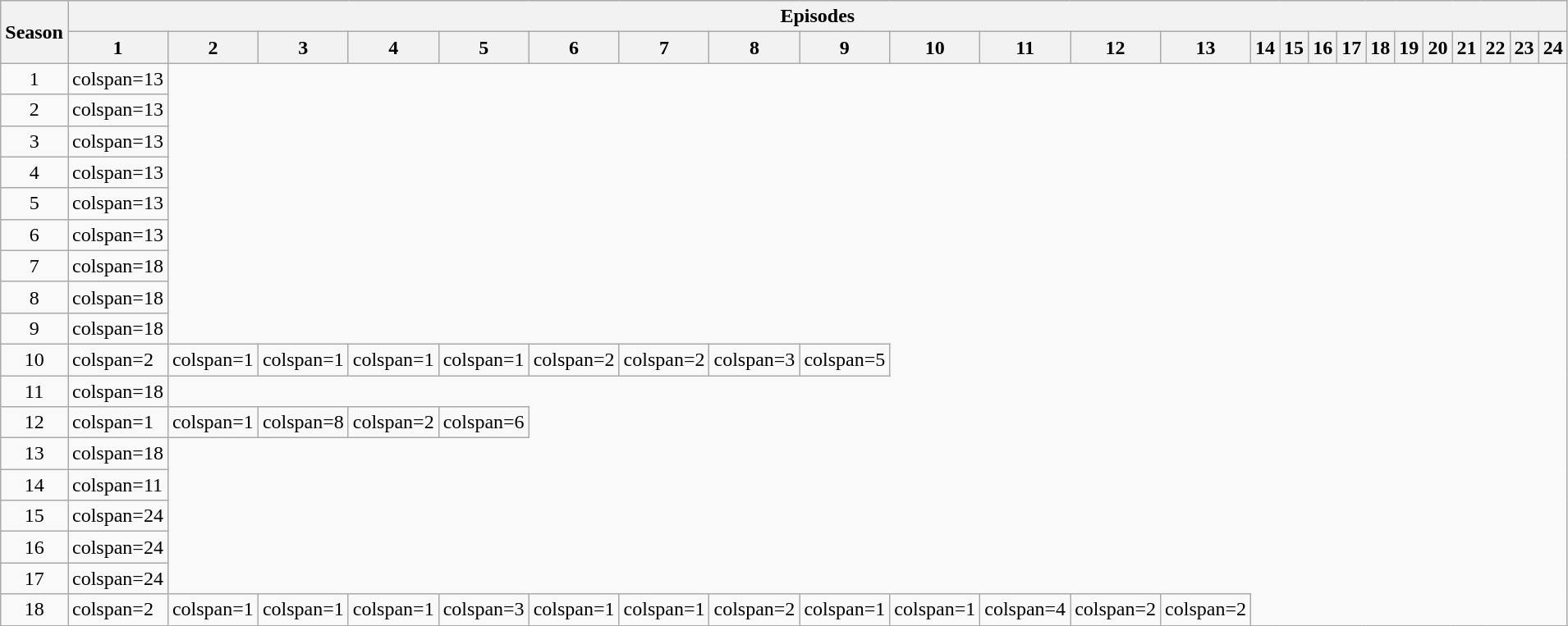<table class="wikitable">
<tr>
<th rowspan=2>Season</th>
<th colspan=24>Episodes</th>
</tr>
<tr>
<th style="width:4%;">1</th>
<th style="width:4%;">2</th>
<th style="width:4%;">3</th>
<th style="width:4%;">4</th>
<th style="width:4%;">5</th>
<th style="width:4%;">6</th>
<th style="width:4%;">7</th>
<th style="width:4%;">8</th>
<th style="width:4%;">9</th>
<th style="width:4%;">10</th>
<th style="width:4%;">11</th>
<th style="width:4%;">12</th>
<th style="width:4%;">13</th>
<th style="width:4%;">14</th>
<th style="width:4%;">15</th>
<th style="width:4%;">16</th>
<th style="width:4%;">17</th>
<th style="width:4%;">18</th>
<th style="width:4%;">19</th>
<th style="width:4%;">20</th>
<th style="width:4%;">21</th>
<th style="width:4%;">22</th>
<th style="width:4%;">23</th>
<th style="width:4%;">24</th>
</tr>
<tr>
<td style="text-align:center;">1</td>
<td>colspan=13 </td>
</tr>
<tr>
<td style="text-align:center;">2</td>
<td>colspan=13 </td>
</tr>
<tr>
<td style="text-align:center;">3</td>
<td>colspan=13 </td>
</tr>
<tr>
<td style="text-align:center;">4</td>
<td>colspan=13 </td>
</tr>
<tr>
<td style="text-align:center;">5</td>
<td>colspan=13 </td>
</tr>
<tr>
<td style="text-align:center;">6</td>
<td>colspan=13 </td>
</tr>
<tr>
<td style="text-align:center;">7</td>
<td>colspan=18 </td>
</tr>
<tr>
<td style="text-align:center;">8</td>
<td>colspan=18 </td>
</tr>
<tr>
<td style="text-align:center;">9</td>
<td>colspan=18 </td>
</tr>
<tr>
<td style="text-align:center;">10</td>
<td>colspan=2 </td>
<td>colspan=1 </td>
<td>colspan=1 </td>
<td>colspan=1 </td>
<td>colspan=1 </td>
<td>colspan=2 </td>
<td>colspan=2 </td>
<td>colspan=3 </td>
<td>colspan=5 </td>
</tr>
<tr>
<td style="text-align:center;">11</td>
<td>colspan=18 </td>
</tr>
<tr>
<td style="text-align:center;">12</td>
<td>colspan=1 </td>
<td>colspan=1 </td>
<td>colspan=8 </td>
<td>colspan=2 </td>
<td>colspan=6 </td>
</tr>
<tr>
<td style="text-align:center;">13</td>
<td>colspan=18 </td>
</tr>
<tr>
<td style="text-align:center;">14</td>
<td>colspan=11 </td>
</tr>
<tr>
<td style="text-align:center;">15</td>
<td>colspan=24 </td>
</tr>
<tr>
<td style="text-align:center;">16</td>
<td>colspan=24 </td>
</tr>
<tr>
<td style="text-align:center;">17</td>
<td>colspan=24 </td>
</tr>
<tr>
<td style="text-align:center;">18</td>
<td>colspan=2 </td>
<td>colspan=1 </td>
<td>colspan=1 </td>
<td>colspan=1 </td>
<td>colspan=3 </td>
<td>colspan=1 </td>
<td>colspan=1 </td>
<td>colspan=2 </td>
<td>colspan=1 </td>
<td>colspan=1 </td>
<td>colspan=4 </td>
<td>colspan=2 </td>
<td>colspan=2 </td>
</tr>
</table>
